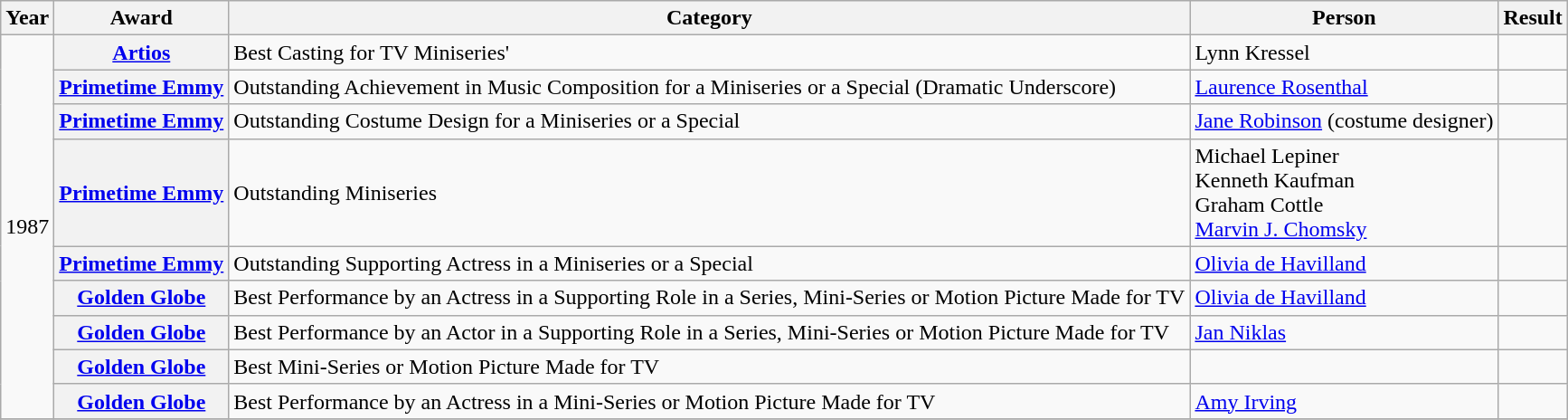<table class="wikitable">
<tr>
<th>Year</th>
<th>Award</th>
<th>Category</th>
<th>Person</th>
<th>Result</th>
</tr>
<tr>
<td rowspan=9>1987</td>
<th><a href='#'>Artios</a></th>
<td>Best Casting for TV Miniseries'</td>
<td>Lynn Kressel</td>
<td></td>
</tr>
<tr>
<th><a href='#'>Primetime Emmy</a></th>
<td>Outstanding Achievement in Music Composition for a Miniseries or a Special (Dramatic Underscore)</td>
<td><a href='#'>Laurence Rosenthal</a></td>
<td></td>
</tr>
<tr>
<th><a href='#'>Primetime Emmy</a></th>
<td>Outstanding Costume Design for a Miniseries or a Special</td>
<td><a href='#'>Jane Robinson</a> (costume designer)</td>
<td></td>
</tr>
<tr>
<th><a href='#'>Primetime Emmy</a></th>
<td>Outstanding Miniseries</td>
<td>Michael Lepiner<br>Kenneth Kaufman<br>Graham Cottle<br><a href='#'>Marvin J. Chomsky</a></td>
<td></td>
</tr>
<tr>
<th><a href='#'>Primetime Emmy</a></th>
<td>Outstanding Supporting Actress in a Miniseries or a Special</td>
<td><a href='#'>Olivia de Havilland</a></td>
<td></td>
</tr>
<tr>
<th><a href='#'>Golden Globe</a></th>
<td>Best Performance by an Actress in a Supporting Role in a Series, Mini-Series or Motion Picture Made for TV</td>
<td><a href='#'>Olivia de Havilland</a></td>
<td></td>
</tr>
<tr>
<th><a href='#'>Golden Globe</a></th>
<td>Best Performance by an Actor in a Supporting Role in a Series, Mini-Series or Motion Picture Made for TV</td>
<td><a href='#'>Jan Niklas</a></td>
<td></td>
</tr>
<tr>
<th><a href='#'>Golden Globe</a></th>
<td>Best Mini-Series or Motion Picture Made for TV</td>
<td></td>
<td></td>
</tr>
<tr>
<th><a href='#'>Golden Globe</a></th>
<td>Best Performance by an Actress in a Mini-Series or Motion Picture Made for TV</td>
<td><a href='#'>Amy Irving</a></td>
<td></td>
</tr>
<tr>
</tr>
</table>
